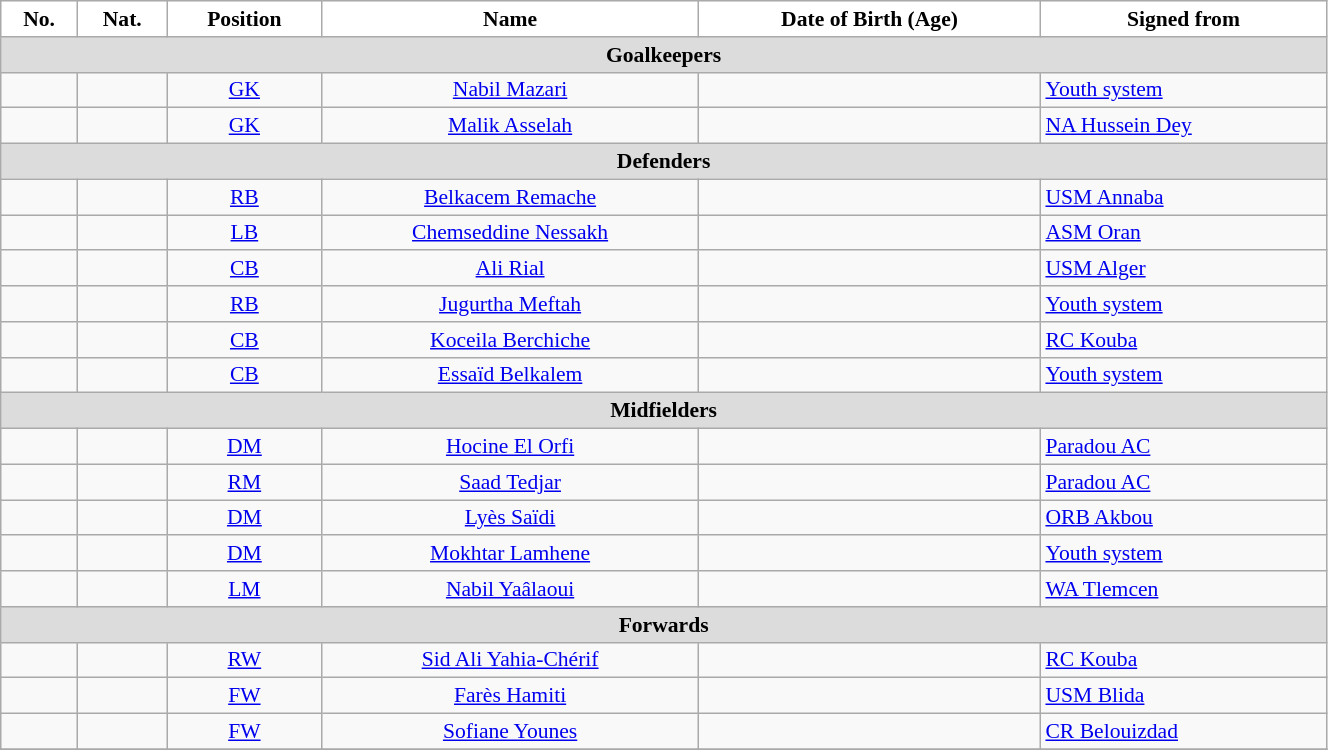<table class="wikitable" style="text-align:center; font-size:90%; width:70%">
<tr>
<th style="background:white; color:black; text-align:center;">No.</th>
<th style="background:white; color:black; text-align:center;">Nat.</th>
<th style="background:white; color:black; text-align:center;">Position</th>
<th style="background:white; color:black; text-align:center;">Name</th>
<th style="background:white; color:black; text-align:center;">Date of Birth (Age)</th>
<th style="background:white; color:black; text-align:center;">Signed from</th>
</tr>
<tr>
<th colspan=10 style="background:#DCDCDC; text-align:center;">Goalkeepers</th>
</tr>
<tr>
<td></td>
<td></td>
<td><a href='#'>GK</a></td>
<td><a href='#'>Nabil Mazari</a></td>
<td></td>
<td style="text-align:left"> <a href='#'>Youth system</a></td>
</tr>
<tr>
<td></td>
<td></td>
<td><a href='#'>GK</a></td>
<td><a href='#'>Malik Asselah</a></td>
<td></td>
<td style="text-align:left"> <a href='#'>NA Hussein Dey</a></td>
</tr>
<tr>
<th colspan=10 style="background:#DCDCDC; text-align:center;">Defenders</th>
</tr>
<tr>
<td></td>
<td></td>
<td><a href='#'>RB</a></td>
<td><a href='#'>Belkacem Remache</a></td>
<td></td>
<td style="text-align:left"> <a href='#'>USM Annaba</a></td>
</tr>
<tr>
<td></td>
<td></td>
<td><a href='#'>LB</a></td>
<td><a href='#'>Chemseddine Nessakh</a></td>
<td></td>
<td style="text-align:left"> <a href='#'>ASM Oran</a></td>
</tr>
<tr>
<td></td>
<td></td>
<td><a href='#'>CB</a></td>
<td><a href='#'>Ali Rial</a></td>
<td></td>
<td style="text-align:left"> <a href='#'>USM Alger</a></td>
</tr>
<tr>
<td></td>
<td></td>
<td><a href='#'>RB</a></td>
<td><a href='#'>Jugurtha Meftah</a></td>
<td></td>
<td style="text-align:left"> <a href='#'>Youth system</a></td>
</tr>
<tr>
<td></td>
<td></td>
<td><a href='#'>CB</a></td>
<td><a href='#'>Koceila Berchiche</a></td>
<td></td>
<td style="text-align:left"> <a href='#'>RC Kouba</a></td>
</tr>
<tr>
<td></td>
<td></td>
<td><a href='#'>CB</a></td>
<td><a href='#'>Essaïd Belkalem</a></td>
<td></td>
<td style="text-align:left"> <a href='#'>Youth system</a></td>
</tr>
<tr>
<th colspan=10 style="background:#DCDCDC; text-align:center;">Midfielders</th>
</tr>
<tr>
<td></td>
<td></td>
<td><a href='#'>DM</a></td>
<td><a href='#'>Hocine El Orfi</a></td>
<td></td>
<td style="text-align:left"> <a href='#'>Paradou AC</a></td>
</tr>
<tr>
<td></td>
<td></td>
<td><a href='#'>RM</a></td>
<td><a href='#'>Saad Tedjar</a></td>
<td></td>
<td style="text-align:left"> <a href='#'>Paradou AC</a></td>
</tr>
<tr>
<td></td>
<td></td>
<td><a href='#'>DM</a></td>
<td><a href='#'>Lyès Saïdi</a></td>
<td></td>
<td style="text-align:left"> <a href='#'>ORB Akbou</a></td>
</tr>
<tr>
<td></td>
<td></td>
<td><a href='#'>DM</a></td>
<td><a href='#'>Mokhtar Lamhene</a></td>
<td></td>
<td style="text-align:left"> <a href='#'>Youth system</a></td>
</tr>
<tr>
<td></td>
<td></td>
<td><a href='#'>LM</a></td>
<td><a href='#'>Nabil Yaâlaoui</a></td>
<td></td>
<td style="text-align:left"> <a href='#'>WA Tlemcen</a></td>
</tr>
<tr>
<th colspan=10 style="background:#DCDCDC; text-align:center;">Forwards</th>
</tr>
<tr>
<td></td>
<td></td>
<td><a href='#'>RW</a></td>
<td><a href='#'>Sid Ali Yahia-Chérif</a></td>
<td></td>
<td style="text-align:left"> <a href='#'>RC Kouba</a></td>
</tr>
<tr>
<td></td>
<td></td>
<td><a href='#'>FW</a></td>
<td><a href='#'>Farès Hamiti</a></td>
<td></td>
<td style="text-align:left"> <a href='#'>USM Blida</a></td>
</tr>
<tr>
<td></td>
<td></td>
<td><a href='#'>FW</a></td>
<td><a href='#'>Sofiane Younes</a></td>
<td></td>
<td style="text-align:left"> <a href='#'>CR Belouizdad</a></td>
</tr>
<tr>
</tr>
</table>
